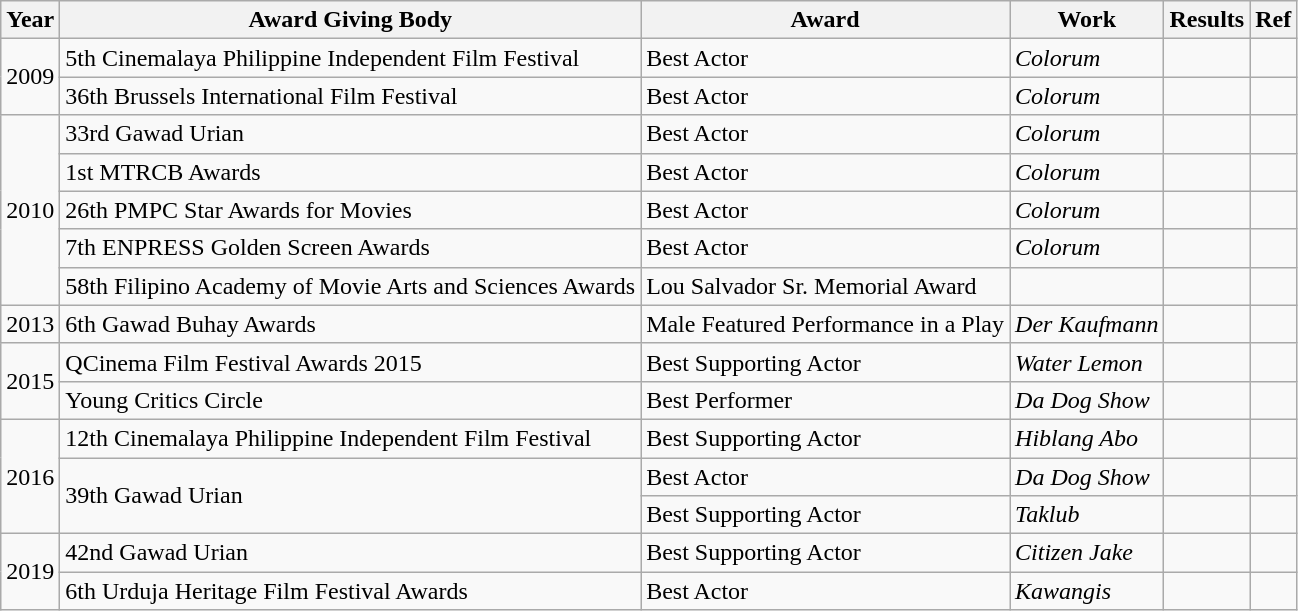<table class="wikitable">
<tr>
<th>Year</th>
<th>Award Giving Body</th>
<th>Award</th>
<th>Work</th>
<th>Results</th>
<th>Ref</th>
</tr>
<tr>
<td rowspan="2">2009</td>
<td>5th Cinemalaya Philippine Independent Film Festival</td>
<td>Best Actor</td>
<td><em>Colorum</em></td>
<td></td>
<td></td>
</tr>
<tr>
<td>36th Brussels International Film Festival</td>
<td>Best Actor</td>
<td><em>Colorum</em></td>
<td></td>
<td></td>
</tr>
<tr>
<td rowspan="5">2010</td>
<td>33rd Gawad Urian</td>
<td>Best Actor</td>
<td><em>Colorum</em></td>
<td></td>
<td></td>
</tr>
<tr>
<td>1st MTRCB Awards</td>
<td>Best Actor</td>
<td><em>Colorum</em></td>
<td></td>
<td></td>
</tr>
<tr>
<td>26th PMPC Star Awards for Movies</td>
<td>Best Actor</td>
<td><em>Colorum</em></td>
<td></td>
<td></td>
</tr>
<tr>
<td>7th ENPRESS Golden Screen Awards</td>
<td>Best Actor</td>
<td><em>Colorum</em></td>
<td></td>
<td></td>
</tr>
<tr>
<td>58th Filipino Academy of Movie Arts and Sciences Awards</td>
<td>Lou Salvador Sr. Memorial Award</td>
<td></td>
<td></td>
<td></td>
</tr>
<tr>
<td>2013</td>
<td>6th Gawad Buhay Awards</td>
<td>Male Featured Performance in a Play</td>
<td><em>Der Kaufmann</em></td>
<td></td>
<td></td>
</tr>
<tr>
<td rowspan="2">2015</td>
<td>QCinema Film Festival Awards 2015</td>
<td>Best Supporting Actor</td>
<td><em>Water Lemon</em></td>
<td></td>
<td></td>
</tr>
<tr>
<td>Young Critics Circle</td>
<td>Best Performer</td>
<td><em>Da Dog Show</em></td>
<td></td>
<td></td>
</tr>
<tr>
<td rowspan="3">2016</td>
<td>12th Cinemalaya Philippine Independent Film Festival</td>
<td>Best Supporting Actor</td>
<td><em>Hiblang Abo</em></td>
<td></td>
<td></td>
</tr>
<tr>
<td rowspan="2">39th Gawad Urian</td>
<td>Best Actor</td>
<td><em>Da Dog Show</em></td>
<td></td>
<td></td>
</tr>
<tr>
<td>Best Supporting Actor</td>
<td><em>Taklub</em></td>
<td></td>
<td></td>
</tr>
<tr>
<td rowspan="2">2019</td>
<td>42nd Gawad Urian</td>
<td>Best Supporting Actor</td>
<td><em>Citizen Jake</em></td>
<td></td>
<td></td>
</tr>
<tr>
<td>6th Urduja Heritage Film Festival Awards</td>
<td>Best Actor</td>
<td><em>Kawangis</em></td>
<td></td>
<td></td>
</tr>
</table>
